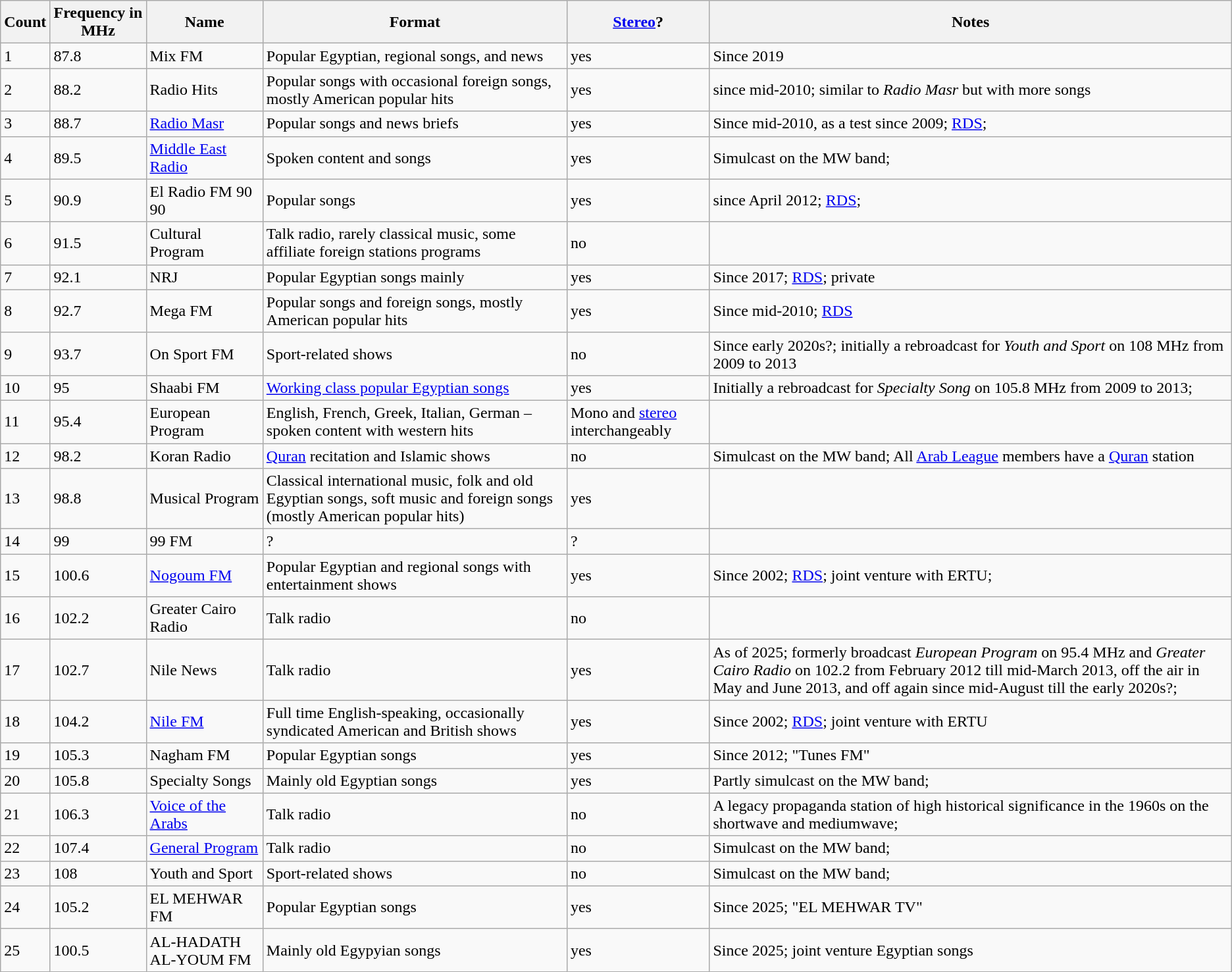<table class="wikitable sortable">
<tr>
<th>Count</th>
<th>Frequency in MHz</th>
<th>Name</th>
<th>Format</th>
<th><a href='#'>Stereo</a>?</th>
<th>Notes</th>
</tr>
<tr>
<td>1</td>
<td>87.8</td>
<td>Mix FM</td>
<td>Popular Egyptian, regional songs, and news</td>
<td>yes</td>
<td>Since 2019</td>
</tr>
<tr>
<td>2</td>
<td>88.2</td>
<td>Radio Hits</td>
<td>Popular songs with occasional foreign songs, mostly American popular hits</td>
<td>yes</td>
<td>since mid-2010; similar to <em>Radio Masr</em> but with more songs<br></td>
</tr>
<tr>
<td>3</td>
<td>88.7</td>
<td><a href='#'>Radio Masr</a></td>
<td>Popular songs and news briefs</td>
<td>yes</td>
<td>Since mid-2010, as a test since 2009; <a href='#'>RDS</a>; </td>
</tr>
<tr>
<td>4</td>
<td>89.5</td>
<td><a href='#'>Middle East Radio</a></td>
<td>Spoken content and songs</td>
<td>yes</td>
<td>Simulcast on the MW band; </td>
</tr>
<tr>
<td>5</td>
<td>90.9</td>
<td>El Radio FM 90 90</td>
<td>Popular songs</td>
<td>yes</td>
<td>since April 2012; <a href='#'>RDS</a>; </td>
</tr>
<tr>
<td>6</td>
<td>91.5</td>
<td>Cultural Program</td>
<td>Talk radio, rarely classical music, some affiliate foreign stations programs</td>
<td>no</td>
<td></td>
</tr>
<tr>
<td>7</td>
<td>92.1</td>
<td>NRJ</td>
<td>Popular Egyptian songs mainly</td>
<td>yes</td>
<td>Since 2017; <a href='#'>RDS</a>; private</td>
</tr>
<tr>
<td>8</td>
<td>92.7</td>
<td>Mega FM</td>
<td>Popular songs and foreign songs, mostly American popular hits</td>
<td>yes</td>
<td>Since mid-2010; <a href='#'>RDS</a></td>
</tr>
<tr>
<td>9</td>
<td>93.7</td>
<td>On Sport FM</td>
<td>Sport-related shows</td>
<td>no</td>
<td>Since early 2020s?; initially a rebroadcast for <em>Youth and Sport</em> on 108 MHz from 2009 to 2013<br></td>
</tr>
<tr>
<td>10</td>
<td>95</td>
<td>Shaabi FM</td>
<td><a href='#'>Working class popular Egyptian songs</a></td>
<td>yes</td>
<td>Initially a rebroadcast for <em>Specialty Song</em> on 105.8 MHz from 2009 to 2013; </td>
</tr>
<tr>
<td>11</td>
<td>95.4</td>
<td>European Program</td>
<td>English, French, Greek, Italian, German – spoken content with western hits</td>
<td>Mono and <a href='#'>stereo</a> interchangeably</td>
<td></td>
</tr>
<tr>
<td>12</td>
<td>98.2</td>
<td>Koran Radio</td>
<td><a href='#'>Quran</a> recitation and Islamic shows</td>
<td>no</td>
<td>Simulcast on the MW band; All <a href='#'>Arab League</a> members have a <a href='#'>Quran</a> station</td>
</tr>
<tr>
<td>13</td>
<td>98.8</td>
<td>Musical Program</td>
<td>Classical international music, folk and old Egyptian songs, soft music and foreign songs (mostly American popular hits)</td>
<td>yes</td>
<td></td>
</tr>
<tr>
<td>14</td>
<td>99</td>
<td>99 FM</td>
<td>?</td>
<td>?</td>
<td><br></td>
</tr>
<tr>
<td>15</td>
<td>100.6</td>
<td><a href='#'>Nogoum FM</a></td>
<td>Popular Egyptian and regional songs with entertainment shows</td>
<td>yes</td>
<td>Since 2002; <a href='#'>RDS</a>; joint venture with ERTU; </td>
</tr>
<tr>
<td>16</td>
<td>102.2</td>
<td>Greater Cairo Radio</td>
<td>Talk radio</td>
<td>no</td>
<td></td>
</tr>
<tr>
<td>17</td>
<td>102.7</td>
<td>Nile News</td>
<td>Talk radio</td>
<td>yes</td>
<td>As of 2025; formerly broadcast <em>European Program</em> on 95.4 MHz and <em>Greater Cairo Radio</em> on 102.2 from February 2012 till mid-March 2013, off the air in May and June 2013, and off again since mid-August till the early 2020s?; </td>
</tr>
<tr>
<td>18</td>
<td>104.2</td>
<td><a href='#'>Nile FM</a></td>
<td>Full time English-speaking, occasionally syndicated American and British shows</td>
<td>yes</td>
<td>Since 2002; <a href='#'>RDS</a>; joint venture with ERTU</td>
</tr>
<tr>
<td>19</td>
<td>105.3</td>
<td>Nagham FM</td>
<td>Popular Egyptian songs</td>
<td>yes</td>
<td>Since 2012;  "Tunes FM"</td>
</tr>
<tr>
<td>20</td>
<td>105.8</td>
<td>Specialty Songs</td>
<td>Mainly old Egyptian songs</td>
<td>yes</td>
<td>Partly simulcast on the MW band;  </td>
</tr>
<tr>
<td>21</td>
<td>106.3</td>
<td><a href='#'>Voice of the Arabs</a></td>
<td>Talk radio</td>
<td>no</td>
<td>A legacy propaganda station of high historical significance in the 1960s on the shortwave and mediumwave; </td>
</tr>
<tr>
<td>22</td>
<td>107.4</td>
<td><a href='#'>General Program</a></td>
<td>Talk radio</td>
<td>no</td>
<td>Simulcast on the MW band; </td>
</tr>
<tr>
<td>23</td>
<td>108</td>
<td>Youth and Sport</td>
<td>Sport-related shows</td>
<td>no</td>
<td>Simulcast on the MW band; </td>
</tr>
<tr>
<td>24</td>
<td>105.2</td>
<td>EL MEHWAR FM</td>
<td>Popular Egyptian songs</td>
<td>yes</td>
<td>Since 2025;  "EL MEHWAR TV"</td>
</tr>
<tr>
<td>25</td>
<td>100.5</td>
<td>AL-HADATH AL-YOUM FM</td>
<td>Mainly old Egypyian songs</td>
<td>yes</td>
<td>Since 2025; joint venture Egyptian songs</td>
</tr>
</table>
